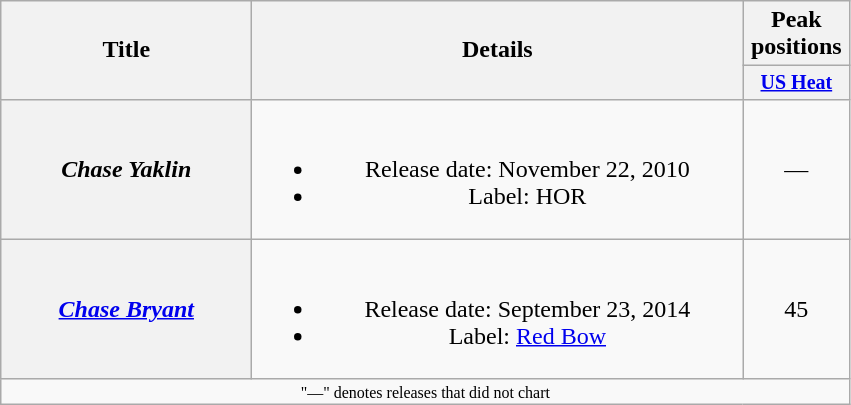<table class="wikitable plainrowheaders" style="text-align:center;">
<tr>
<th rowspan="2" style="width:10em;">Title</th>
<th rowspan="2" style="width:20em;">Details</th>
<th>Peak positions</th>
</tr>
<tr style="font-size:smaller;">
<th style="width:65px;"><a href='#'>US Heat</a><br></th>
</tr>
<tr>
<th scope="row"><em>Chase Yaklin</em></th>
<td><br><ul><li>Release date: November 22, 2010</li><li>Label: HOR</li></ul></td>
<td>—</td>
</tr>
<tr>
<th scope="row"><em><a href='#'>Chase Bryant</a></em></th>
<td><br><ul><li>Release date: September 23, 2014</li><li>Label: <a href='#'>Red Bow</a></li></ul></td>
<td>45</td>
</tr>
<tr>
<td colspan="3" style="font-size:8pt">"—" denotes releases that did not chart</td>
</tr>
</table>
